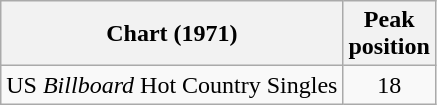<table class="wikitable">
<tr>
<th>Chart (1971)</th>
<th>Peak<br>position</th>
</tr>
<tr>
<td>US <em>Billboard</em> Hot Country Singles</td>
<td align="center">18</td>
</tr>
</table>
